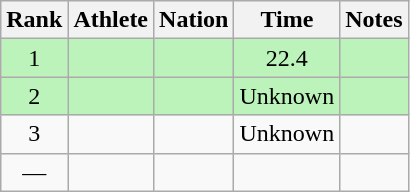<table class="wikitable sortable" style="text-align:center">
<tr>
<th>Rank</th>
<th>Athlete</th>
<th>Nation</th>
<th>Time</th>
<th>Notes</th>
</tr>
<tr style="background:#bbf3bb;">
<td>1</td>
<td align=left></td>
<td align=left></td>
<td>22.4</td>
<td></td>
</tr>
<tr style="background:#bbf3bb;">
<td>2</td>
<td align=left></td>
<td align=left></td>
<td data-sort-value=30.0>Unknown</td>
<td></td>
</tr>
<tr>
<td>3</td>
<td align=left></td>
<td align=left></td>
<td data-sort-value=30.0>Unknown</td>
<td></td>
</tr>
<tr>
<td data-sort-value=4>—</td>
<td align=left></td>
<td align=left></td>
<td data-sort-value=99.9></td>
<td></td>
</tr>
</table>
